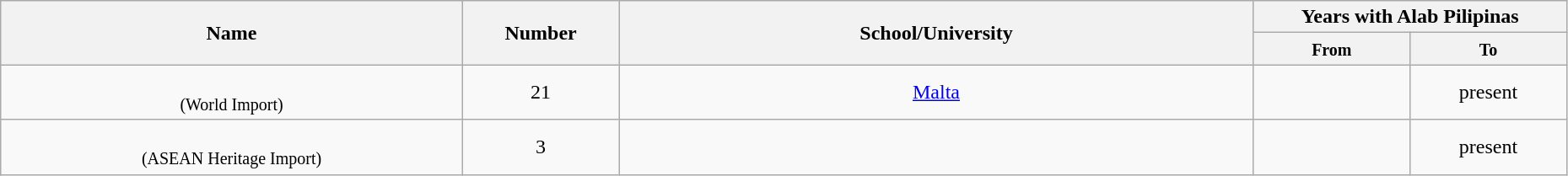<table class="wikitable sortable" style="text-align:center" width="98%">
<tr>
<th style="width:180px;" rowspan="2">Name</th>
<th style="width:10%;" colspan="2" rowspan="2">Number</th>
<th style="width:250px;" rowspan="2">School/University</th>
<th style="width:180px; text-align:center;" colspan="2">Years with Alab Pilipinas</th>
</tr>
<tr>
<th style="width:10%; text-align:center;"><small>From</small></th>
<th style="width:10%; text-align:center;"><small>To</small></th>
</tr>
<tr>
<td><br><small>(World Import)</small></td>
<td colspan="2">21</td>
<td><a href='#'>Malta</a></td>
<td></td>
<td>present</td>
</tr>
<tr>
<td><br><small>(ASEAN Heritage Import)</small></td>
<td colspan="2">3</td>
<td></td>
<td></td>
<td>present</td>
</tr>
</table>
